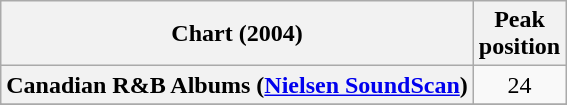<table class="wikitable sortable plainrowheaders" style="text-align:center">
<tr>
<th scope="col">Chart (2004)</th>
<th scope="col">Peak<br> position</th>
</tr>
<tr>
<th scope="row">Canadian R&B Albums (<a href='#'>Nielsen SoundScan</a>)</th>
<td style="text-align:center;">24</td>
</tr>
<tr>
</tr>
<tr>
</tr>
</table>
